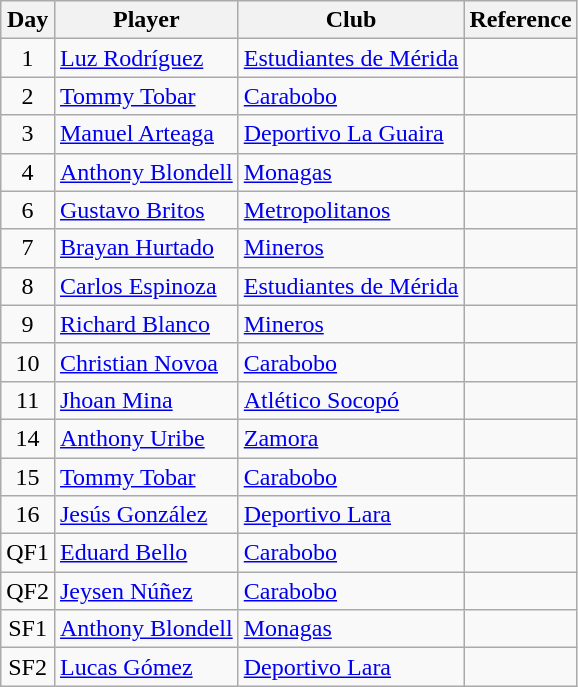<table class="wikitable">
<tr>
<th>Day</th>
<th>Player</th>
<th>Club</th>
<th>Reference</th>
</tr>
<tr>
<td align=center>1</td>
<td> <a href='#'>Luz Rodríguez</a></td>
<td><a href='#'>Estudiantes de Mérida</a></td>
<td align=center></td>
</tr>
<tr>
<td align=center>2</td>
<td> <a href='#'>Tommy Tobar</a></td>
<td><a href='#'>Carabobo</a></td>
<td align=center></td>
</tr>
<tr>
<td align=center>3</td>
<td> <a href='#'>Manuel Arteaga</a></td>
<td><a href='#'>Deportivo La Guaira</a></td>
<td align=center></td>
</tr>
<tr>
<td align=center>4</td>
<td> <a href='#'>Anthony Blondell</a></td>
<td><a href='#'>Monagas</a></td>
<td align=center></td>
</tr>
<tr>
<td align=center>6</td>
<td> <a href='#'>Gustavo Britos</a></td>
<td><a href='#'>Metropolitanos</a></td>
<td align=center></td>
</tr>
<tr>
<td align=center>7</td>
<td> <a href='#'>Brayan Hurtado</a></td>
<td><a href='#'>Mineros</a></td>
<td align=center></td>
</tr>
<tr>
<td align=center>8</td>
<td> <a href='#'>Carlos Espinoza</a></td>
<td><a href='#'>Estudiantes de Mérida</a></td>
<td align=center></td>
</tr>
<tr>
<td align=center>9</td>
<td> <a href='#'>Richard Blanco</a></td>
<td><a href='#'>Mineros</a></td>
<td align=center></td>
</tr>
<tr>
<td align=center>10</td>
<td> <a href='#'>Christian Novoa</a></td>
<td><a href='#'>Carabobo</a></td>
<td align=center></td>
</tr>
<tr>
<td align=center>11</td>
<td> <a href='#'>Jhoan Mina</a></td>
<td><a href='#'>Atlético Socopó</a></td>
<td align=center></td>
</tr>
<tr>
<td align=center>14</td>
<td> <a href='#'>Anthony Uribe</a></td>
<td><a href='#'>Zamora</a></td>
<td align=center></td>
</tr>
<tr>
<td align=center>15</td>
<td> <a href='#'>Tommy Tobar</a></td>
<td><a href='#'>Carabobo</a></td>
<td align=center></td>
</tr>
<tr>
<td align=center>16</td>
<td> <a href='#'>Jesús González</a></td>
<td><a href='#'>Deportivo Lara</a></td>
<td align=center></td>
</tr>
<tr>
<td align=center>QF1</td>
<td> <a href='#'>Eduard Bello</a></td>
<td><a href='#'>Carabobo</a></td>
<td align=center></td>
</tr>
<tr>
<td align=center>QF2</td>
<td> <a href='#'>Jeysen Núñez</a></td>
<td><a href='#'>Carabobo</a></td>
<td align=center></td>
</tr>
<tr>
<td align=center>SF1</td>
<td> <a href='#'>Anthony Blondell</a></td>
<td><a href='#'>Monagas</a></td>
<td align=center></td>
</tr>
<tr>
<td align=center>SF2</td>
<td> <a href='#'>Lucas Gómez</a></td>
<td><a href='#'>Deportivo Lara</a></td>
<td align=center></td>
</tr>
</table>
